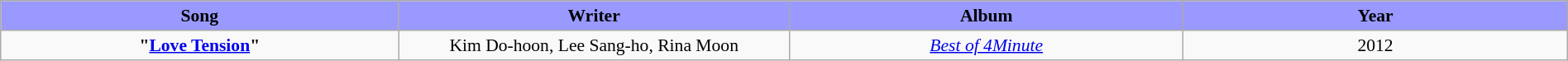<table class="wikitable" style="margin:0.5em auto; clear:both; font-size:.9em; text-align:center; width:100%">
<tr>
<th width="500" style="background: #99F;">Song</th>
<th width="500" style="background: #99F;">Writer</th>
<th width="500" style="background: #99F;">Album</th>
<th width="500" style="background: #99F;">Year</th>
</tr>
<tr>
<td><strong>"<a href='#'>Love Tension</a>"</strong></td>
<td>Kim Do-hoon, Lee Sang-ho, Rina Moon</td>
<td><em><a href='#'>Best of 4Minute</a></em></td>
<td>2012</td>
</tr>
</table>
